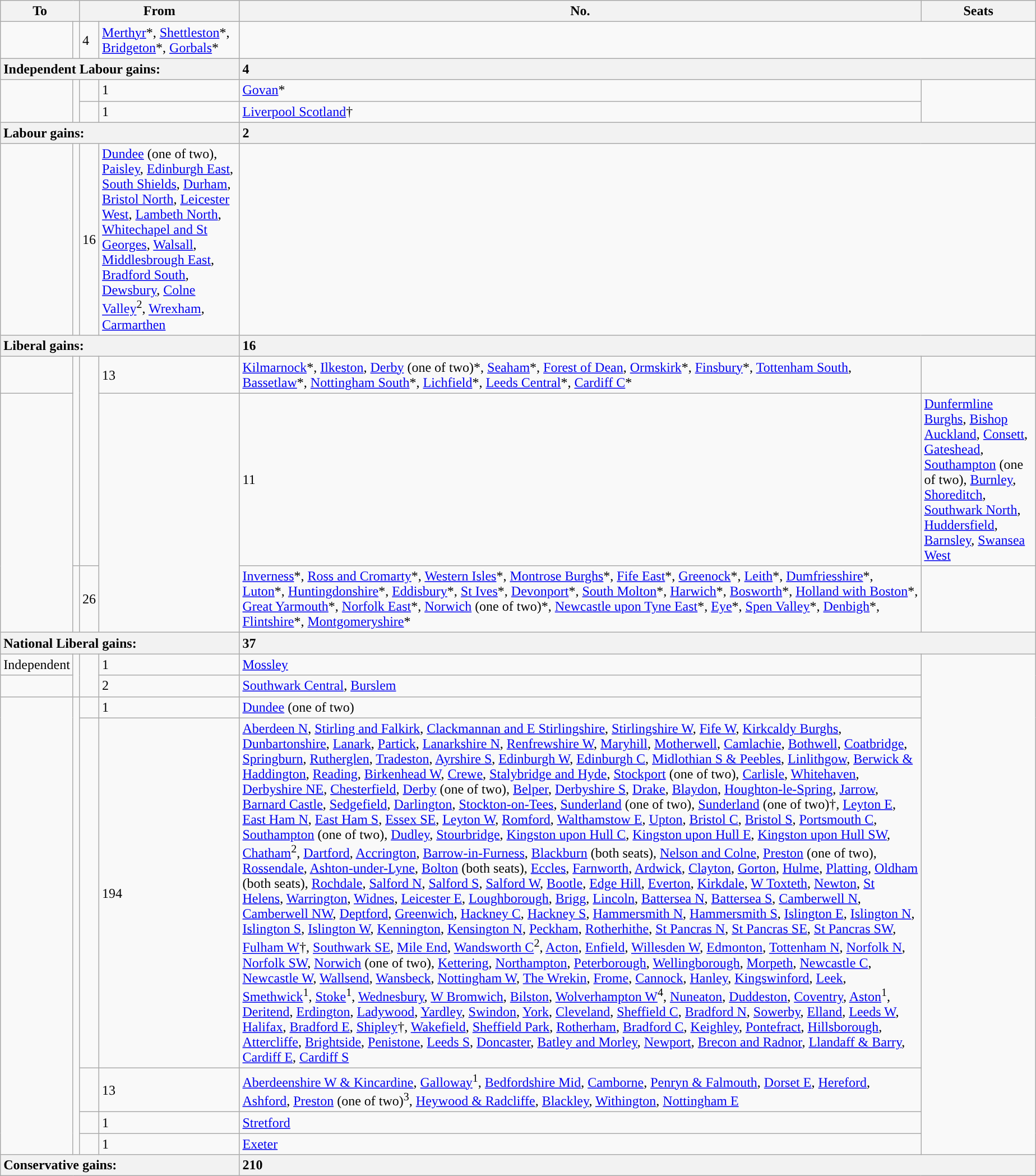<table class="wikitable sortable" style="margin:1em">
<tr>
<th colspan=2>To</th>
<th colspan=2>From</th>
<th>No.</th>
<th class=unsortable>Seats</th>
</tr>
<tr>
<td></td>
<td></td>
<td>4</td>
<td><a href='#'>Merthyr</a>*, <a href='#'>Shettleston</a>*, <a href='#'>Bridgeton</a>*, <a href='#'>Gorbals</a>*</td>
</tr>
<tr class="sortbottom">
<th style="text-align:left" colspan="4">Independent Labour gains:</th>
<th style="text-align:left" colspan="2">4</th>
</tr>
<tr>
<td rowspan="2" style="color:inherit;background:"></td>
<td rowspan="2"></td>
<td></td>
<td>1</td>
<td><a href='#'>Govan</a>*</td>
</tr>
<tr>
<td></td>
<td>1</td>
<td><a href='#'>Liverpool Scotland</a>†</td>
</tr>
<tr class="sortbottom">
<th style="text-align:left" colspan="4">Labour gains:</th>
<th style="text-align:left" colspan="2">2</th>
</tr>
<tr>
<td></td>
<td></td>
<td>16</td>
<td><a href='#'>Dundee</a> (one of two), <a href='#'>Paisley</a>, <a href='#'>Edinburgh East</a>, <a href='#'>South Shields</a>, <a href='#'>Durham</a>, <a href='#'>Bristol North</a>, <a href='#'>Leicester West</a>, <a href='#'>Lambeth North</a>, <a href='#'>Whitechapel and St Georges</a>, <a href='#'>Walsall</a>, <a href='#'>Middlesbrough East</a>, <a href='#'>Bradford South</a>, <a href='#'>Dewsbury</a>, <a href='#'>Colne Valley</a><sup>2</sup>, <a href='#'>Wrexham</a>, <a href='#'>Carmarthen</a></td>
</tr>
<tr class="sortbottom">
<th style="text-align:left" colspan="4">Liberal gains:</th>
<th style="text-align:left" colspan="2">16</th>
</tr>
<tr>
<td> </td>
<td rowspan=2 style="color:inherit;background:"></td>
<td rowspan=2></td>
<td>13</td>
<td><a href='#'>Kilmarnock</a>*, <a href='#'>Ilkeston</a>, <a href='#'>Derby</a> (one of two)*, <a href='#'>Seaham</a>*, <a href='#'>Forest of Dean</a>, <a href='#'>Ormskirk</a>*, <a href='#'>Finsbury</a>*, <a href='#'>Tottenham South</a>, <a href='#'>Bassetlaw</a>*, <a href='#'>Nottingham South</a>*, <a href='#'>Lichfield</a>*, <a href='#'>Leeds Central</a>*, <a href='#'>Cardiff C</a>*</td>
</tr>
<tr>
<td rowspan="2"></td>
<td rowspan="2"></td>
<td>11</td>
<td><a href='#'>Dunfermline Burghs</a>, <a href='#'>Bishop Auckland</a>, <a href='#'>Consett</a>, <a href='#'>Gateshead</a>, <a href='#'>Southampton</a> (one of two), <a href='#'>Burnley</a>, <a href='#'>Shoreditch</a>, <a href='#'>Southwark North</a>, <a href='#'>Huddersfield</a>, <a href='#'>Barnsley</a>, <a href='#'>Swansea West</a></td>
</tr>
<tr>
<td></td>
<td>26</td>
<td><a href='#'>Inverness</a>*, <a href='#'>Ross and Cromarty</a>*, <a href='#'>Western Isles</a>*, <a href='#'>Montrose Burghs</a>*, <a href='#'>Fife East</a>*, <a href='#'>Greenock</a>*, <a href='#'>Leith</a>*, <a href='#'>Dumfriesshire</a>*, <a href='#'>Luton</a>*, <a href='#'>Huntingdonshire</a>*, <a href='#'>Eddisbury</a>*, <a href='#'>St Ives</a>*, <a href='#'>Devonport</a>*, <a href='#'>South Molton</a>*, <a href='#'>Harwich</a>*, <a href='#'>Bosworth</a>*, <a href='#'>Holland with Boston</a>*, <a href='#'>Great Yarmouth</a>*, <a href='#'>Norfolk East</a>*, <a href='#'>Norwich</a> (one of two)*, <a href='#'>Newcastle upon Tyne East</a>*, <a href='#'>Eye</a>*, <a href='#'>Spen Valley</a>*, <a href='#'>Denbigh</a>*, <a href='#'>Flintshire</a>*, <a href='#'>Montgomeryshire</a>*</td>
</tr>
<tr class="sortbottom">
<th style="text-align:left" colspan="4">National Liberal gains:</th>
<th style="text-align:left" colspan="4">37</th>
</tr>
<tr>
<td> Independent</td>
<td rowspan=2 style="color:inherit;background:"></td>
<td rowspan=2></td>
<td>1</td>
<td><a href='#'>Mossley</a></td>
</tr>
<tr>
<td></td>
<td>2</td>
<td><a href='#'>Southwark Central</a>, <a href='#'>Burslem</a></td>
</tr>
<tr>
<td rowspan="5"></td>
<td rowspan="5"></td>
<td></td>
<td>1</td>
<td><a href='#'>Dundee</a> (one of two)</td>
</tr>
<tr>
<td></td>
<td>194</td>
<td><a href='#'>Aberdeen N</a>, <a href='#'>Stirling and Falkirk</a>, <a href='#'>Clackmannan and E Stirlingshire</a>, <a href='#'>Stirlingshire W</a>, <a href='#'>Fife W</a>, <a href='#'>Kirkcaldy Burghs</a>, <a href='#'>Dunbartonshire</a>, <a href='#'>Lanark</a>, <a href='#'>Partick</a>, <a href='#'>Lanarkshire N</a>, <a href='#'>Renfrewshire W</a>, <a href='#'>Maryhill</a>, <a href='#'>Motherwell</a>, <a href='#'>Camlachie</a>, <a href='#'>Bothwell</a>, <a href='#'>Coatbridge</a>, <a href='#'>Springburn</a>, <a href='#'>Rutherglen</a>, <a href='#'>Tradeston</a>, <a href='#'>Ayrshire S</a>, <a href='#'>Edinburgh W</a>, <a href='#'>Edinburgh C</a>, <a href='#'>Midlothian S & Peebles</a>, <a href='#'>Linlithgow</a>, <a href='#'>Berwick & Haddington</a>, <a href='#'>Reading</a>, <a href='#'>Birkenhead W</a>, <a href='#'>Crewe</a>, <a href='#'>Stalybridge and Hyde</a>, <a href='#'>Stockport</a> (one of two), <a href='#'>Carlisle</a>, <a href='#'>Whitehaven</a>, <a href='#'>Derbyshire NE</a>, <a href='#'>Chesterfield</a>, <a href='#'>Derby</a> (one of two), <a href='#'>Belper</a>, <a href='#'>Derbyshire S</a>, <a href='#'>Drake</a>, <a href='#'>Blaydon</a>, <a href='#'>Houghton-le-Spring</a>, <a href='#'>Jarrow</a>, <a href='#'>Barnard Castle</a>, <a href='#'>Sedgefield</a>, <a href='#'>Darlington</a>, <a href='#'>Stockton-on-Tees</a>, <a href='#'>Sunderland</a> (one of two), <a href='#'>Sunderland</a> (one of two)†, <a href='#'>Leyton E</a>, <a href='#'>East Ham N</a>, <a href='#'>East Ham S</a>, <a href='#'>Essex SE</a>, <a href='#'>Leyton W</a>, <a href='#'>Romford</a>, <a href='#'>Walthamstow E</a>, <a href='#'>Upton</a>, <a href='#'>Bristol C</a>, <a href='#'>Bristol S</a>, <a href='#'>Portsmouth C</a>, <a href='#'>Southampton</a> (one of two), <a href='#'>Dudley</a>, <a href='#'>Stourbridge</a>, <a href='#'>Kingston upon Hull C</a>, <a href='#'>Kingston upon Hull E</a>, <a href='#'>Kingston upon Hull SW</a>, <a href='#'>Chatham</a><sup>2</sup>, <a href='#'>Dartford</a>, <a href='#'>Accrington</a>, <a href='#'>Barrow-in-Furness</a>, <a href='#'>Blackburn</a> (both seats), <a href='#'>Nelson and Colne</a>, <a href='#'>Preston</a> (one of two), <a href='#'>Rossendale</a>, <a href='#'>Ashton-under-Lyne</a>, <a href='#'>Bolton</a> (both seats), <a href='#'>Eccles</a>, <a href='#'>Farnworth</a>, <a href='#'>Ardwick</a>, <a href='#'>Clayton</a>, <a href='#'>Gorton</a>, <a href='#'>Hulme</a>, <a href='#'>Platting</a>, <a href='#'>Oldham</a> (both seats), <a href='#'>Rochdale</a>, <a href='#'>Salford N</a>, <a href='#'>Salford S</a>, <a href='#'>Salford W</a>, <a href='#'>Bootle</a>, <a href='#'>Edge Hill</a>, <a href='#'>Everton</a>, <a href='#'>Kirkdale</a>, <a href='#'>W Toxteth</a>, <a href='#'>Newton</a>, <a href='#'>St Helens</a>, <a href='#'>Warrington</a>, <a href='#'>Widnes</a>, <a href='#'>Leicester E</a>, <a href='#'>Loughborough</a>, <a href='#'>Brigg</a>, <a href='#'>Lincoln</a>, <a href='#'>Battersea N</a>, <a href='#'>Battersea S</a>, <a href='#'>Camberwell N</a>, <a href='#'>Camberwell NW</a>, <a href='#'>Deptford</a>, <a href='#'>Greenwich</a>, <a href='#'>Hackney C</a>, <a href='#'>Hackney S</a>, <a href='#'>Hammersmith N</a>, <a href='#'>Hammersmith S</a>, <a href='#'>Islington E</a>, <a href='#'>Islington N</a>, <a href='#'>Islington S</a>, <a href='#'>Islington W</a>, <a href='#'>Kennington</a>, <a href='#'>Kensington N</a>, <a href='#'>Peckham</a>, <a href='#'>Rotherhithe</a>, <a href='#'>St Pancras N</a>, <a href='#'>St Pancras SE</a>, <a href='#'>St Pancras SW</a>, <a href='#'>Fulham W</a>†, <a href='#'>Southwark SE</a>, <a href='#'>Mile End</a>, <a href='#'>Wandsworth C</a><sup>2</sup>, <a href='#'>Acton</a>, <a href='#'>Enfield</a>, <a href='#'>Willesden W</a>, <a href='#'>Edmonton</a>, <a href='#'>Tottenham N</a>, <a href='#'>Norfolk N</a>, <a href='#'>Norfolk SW</a>, <a href='#'>Norwich</a> (one of two), <a href='#'>Kettering</a>, <a href='#'>Northampton</a>, <a href='#'>Peterborough</a>, <a href='#'>Wellingborough</a>, <a href='#'>Morpeth</a>, <a href='#'>Newcastle C</a>, <a href='#'>Newcastle W</a>, <a href='#'>Wallsend</a>, <a href='#'>Wansbeck</a>, <a href='#'>Nottingham W</a>, <a href='#'>The Wrekin</a>, <a href='#'>Frome</a>, <a href='#'>Cannock</a>, <a href='#'>Hanley</a>, <a href='#'>Kingswinford</a>, <a href='#'>Leek</a>, <a href='#'>Smethwick</a><sup>1</sup>, <a href='#'>Stoke</a><sup>1</sup>, <a href='#'>Wednesbury</a>, <a href='#'>W Bromwich</a>, <a href='#'>Bilston</a>, <a href='#'>Wolverhampton W</a><sup>4</sup>, <a href='#'>Nuneaton</a>, <a href='#'>Duddeston</a>, <a href='#'>Coventry</a>, <a href='#'>Aston</a><sup>1</sup>, <a href='#'>Deritend</a>, <a href='#'>Erdington</a>, <a href='#'>Ladywood</a>, <a href='#'>Yardley</a>, <a href='#'>Swindon</a>, <a href='#'>York</a>, <a href='#'>Cleveland</a>, <a href='#'>Sheffield C</a>, <a href='#'>Bradford N</a>, <a href='#'>Sowerby</a>, <a href='#'>Elland</a>, <a href='#'>Leeds W</a>, <a href='#'>Halifax</a>, <a href='#'>Bradford E</a>, <a href='#'>Shipley</a>†, <a href='#'>Wakefield</a>, <a href='#'>Sheffield Park</a>, <a href='#'>Rotherham</a>, <a href='#'>Bradford C</a>, <a href='#'>Keighley</a>, <a href='#'>Pontefract</a>, <a href='#'>Hillsborough</a>, <a href='#'>Attercliffe</a>, <a href='#'>Brightside</a>, <a href='#'>Penistone</a>, <a href='#'>Leeds S</a>, <a href='#'>Doncaster</a>, <a href='#'>Batley and Morley</a>, <a href='#'>Newport</a>, <a href='#'>Brecon and Radnor</a>, <a href='#'>Llandaff & Barry</a>, <a href='#'>Cardiff E</a>, <a href='#'>Cardiff S</a></td>
</tr>
<tr>
<td></td>
<td>13</td>
<td><a href='#'>Aberdeenshire W & Kincardine</a>, <a href='#'>Galloway</a><sup>1</sup>, <a href='#'>Bedfordshire Mid</a>, <a href='#'>Camborne</a>, <a href='#'>Penryn & Falmouth</a>, <a href='#'>Dorset E</a>, <a href='#'>Hereford</a>, <a href='#'>Ashford</a>, <a href='#'>Preston</a> (one of two)<sup>3</sup>, <a href='#'>Heywood & Radcliffe</a>, <a href='#'>Blackley</a>, <a href='#'>Withington</a>, <a href='#'>Nottingham E</a></td>
</tr>
<tr>
<td></td>
<td>1</td>
<td><a href='#'>Stretford</a></td>
</tr>
<tr>
<td></td>
<td>1</td>
<td><a href='#'>Exeter</a></td>
</tr>
<tr class="sortbottom">
<th style="text-align:left" colspan="4">Conservative gains:</th>
<th style="text-align:left" colspan="2">210</th>
</tr>
</table>
